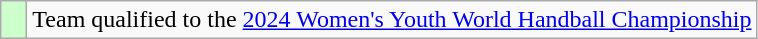<table class="wikitable" style="text-align: center;">
<tr>
<td width=10px bgcolor=#ccffcc></td>
<td>Team qualified to the <a href='#'>2024 Women's Youth World Handball Championship</a></td>
</tr>
</table>
